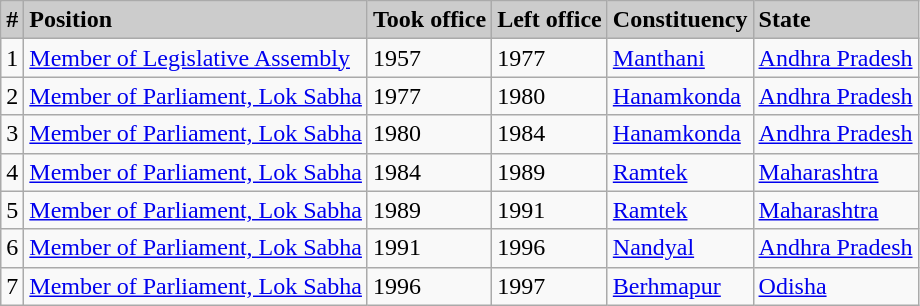<table class="wikitable">
<tr style="background:#ccc;">
<td><strong>#</strong></td>
<td><strong>Position</strong></td>
<td><strong>Took office</strong></td>
<td><strong>Left office</strong></td>
<td><strong>Constituency</strong></td>
<td><strong>State</strong></td>
</tr>
<tr>
<td>1</td>
<td><a href='#'>Member of Legislative Assembly</a></td>
<td>1957</td>
<td>1977</td>
<td><a href='#'>Manthani</a></td>
<td><a href='#'>Andhra Pradesh</a></td>
</tr>
<tr>
<td>2</td>
<td><a href='#'>Member of Parliament, Lok Sabha</a></td>
<td>1977</td>
<td>1980</td>
<td><a href='#'>Hanamkonda</a></td>
<td><a href='#'>Andhra Pradesh</a></td>
</tr>
<tr>
<td>3</td>
<td><a href='#'>Member of Parliament, Lok Sabha</a></td>
<td>1980</td>
<td>1984</td>
<td><a href='#'>Hanamkonda</a></td>
<td><a href='#'>Andhra Pradesh</a></td>
</tr>
<tr>
<td>4</td>
<td><a href='#'>Member of Parliament, Lok Sabha</a></td>
<td>1984</td>
<td>1989</td>
<td><a href='#'>Ramtek</a></td>
<td><a href='#'>Maharashtra</a></td>
</tr>
<tr>
<td>5</td>
<td><a href='#'>Member of Parliament, Lok Sabha</a></td>
<td>1989</td>
<td>1991</td>
<td><a href='#'>Ramtek</a></td>
<td><a href='#'>Maharashtra</a></td>
</tr>
<tr>
<td>6</td>
<td><a href='#'>Member of Parliament, Lok Sabha</a></td>
<td>1991</td>
<td>1996</td>
<td><a href='#'>Nandyal</a></td>
<td><a href='#'>Andhra Pradesh</a></td>
</tr>
<tr>
<td>7</td>
<td><a href='#'>Member of Parliament, Lok Sabha</a></td>
<td>1996</td>
<td>1997</td>
<td><a href='#'>Berhmapur</a></td>
<td><a href='#'>Odisha</a></td>
</tr>
</table>
